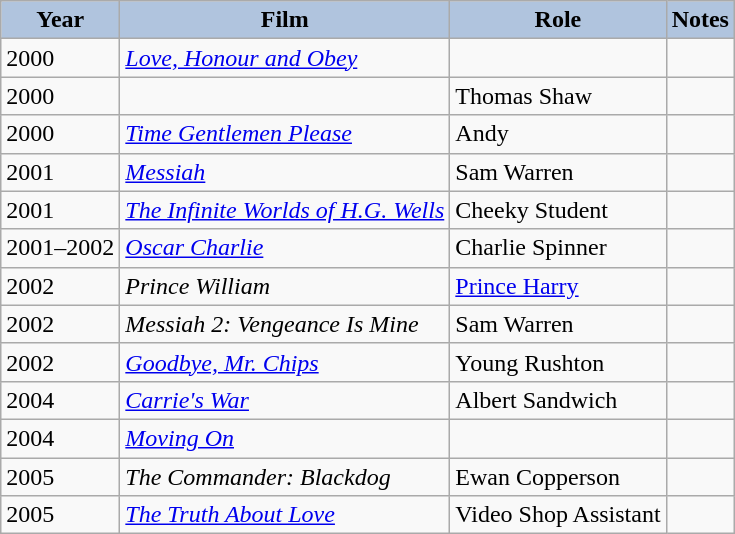<table class="wikitable sortable">
<tr>
<th style="background:#B0C4DE;">Year</th>
<th style="background:#B0C4DE;">Film</th>
<th style="background:#B0C4DE;">Role</th>
<th style="background:#B0C4DE;">Notes</th>
</tr>
<tr>
<td rowspan="1">2000</td>
<td><em><a href='#'>Love, Honour and Obey</a></em></td>
<td></td>
<td></td>
</tr>
<tr>
<td rowspan="1">2000</td>
<td><em></em></td>
<td>Thomas Shaw</td>
<td></td>
</tr>
<tr>
<td rowspan="1">2000</td>
<td><em><a href='#'>Time Gentlemen Please</a></em></td>
<td>Andy</td>
<td></td>
</tr>
<tr>
<td rowspan="1">2001</td>
<td><em><a href='#'>Messiah</a></em></td>
<td>Sam Warren</td>
<td></td>
</tr>
<tr>
<td rowspan="1">2001</td>
<td><em><a href='#'>The Infinite Worlds of H.G. Wells</a></em></td>
<td>Cheeky Student</td>
<td></td>
</tr>
<tr>
<td rowspan="1">2001–2002</td>
<td><em><a href='#'>Oscar Charlie</a></em></td>
<td>Charlie Spinner</td>
<td></td>
</tr>
<tr>
<td rowspan="1">2002</td>
<td><em>Prince William</em></td>
<td><a href='#'>Prince Harry</a></td>
<td></td>
</tr>
<tr>
<td rowspan="1">2002</td>
<td><em>Messiah 2: Vengeance Is Mine</em></td>
<td>Sam Warren</td>
<td></td>
</tr>
<tr>
<td rowspan="1">2002</td>
<td><em><a href='#'>Goodbye, Mr. Chips</a></em></td>
<td>Young Rushton</td>
<td></td>
</tr>
<tr>
<td rowspan="1">2004</td>
<td><em><a href='#'>Carrie's War</a></em></td>
<td>Albert Sandwich</td>
<td></td>
</tr>
<tr>
<td rowspan="1">2004</td>
<td><em><a href='#'>Moving On</a></em></td>
<td></td>
<td></td>
</tr>
<tr>
<td rowspan="1">2005</td>
<td><em>The Commander: Blackdog</em></td>
<td>Ewan Copperson</td>
<td></td>
</tr>
<tr>
<td rowspan="1">2005</td>
<td><em><a href='#'>The Truth About Love</a></em></td>
<td>Video Shop Assistant</td>
<td></td>
</tr>
</table>
